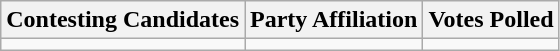<table class="wikitable sortable">
<tr>
<th>Contesting Candidates</th>
<th>Party Affiliation</th>
<th>Votes Polled</th>
</tr>
<tr>
<td></td>
<td></td>
<td></td>
</tr>
</table>
